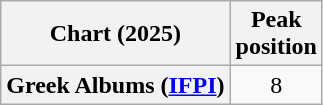<table class="wikitable sortable plainrowheaders" style="text-align:center">
<tr>
<th scope="col">Chart (2025)</th>
<th scope="col">Peak<br>position</th>
</tr>
<tr>
<th scope="row">Greek Albums (<a href='#'>IFPI</a>)</th>
<td>8</td>
</tr>
</table>
